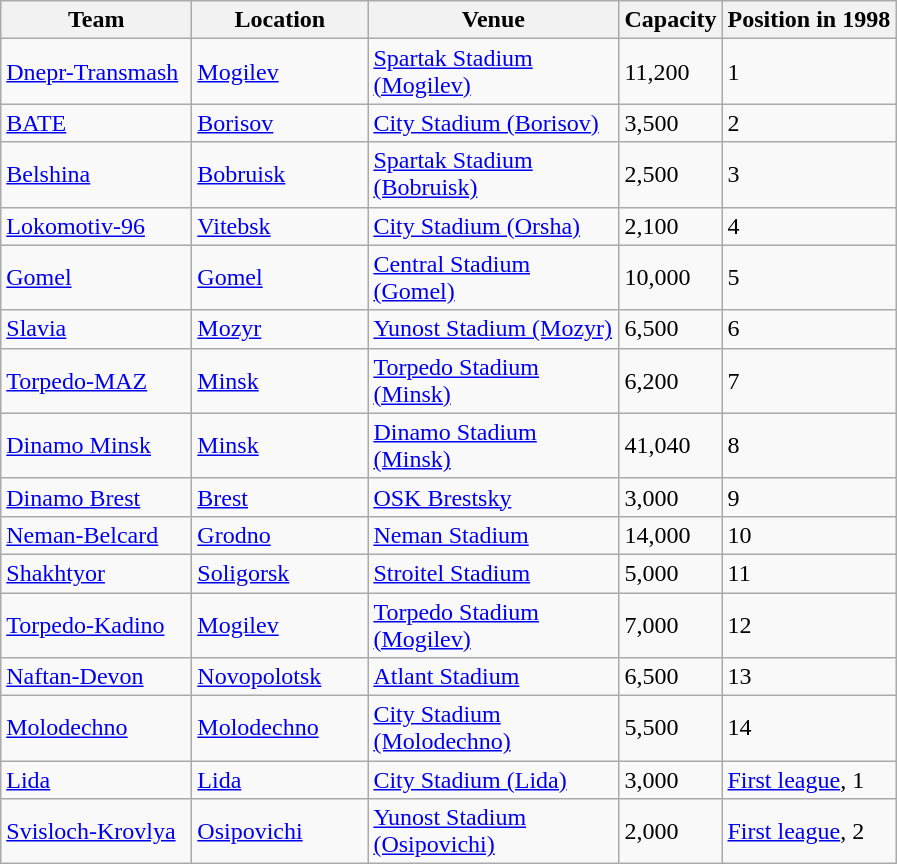<table class="wikitable sortable" style="text-align:left">
<tr>
<th>Team</th>
<th>Location</th>
<th>Venue</th>
<th>Capacity</th>
<th>Position in 1998</th>
</tr>
<tr>
<td width=120><a href='#'>Dnepr-Transmash</a></td>
<td width=110><a href='#'>Mogilev</a></td>
<td width=160><a href='#'>Spartak Stadium (Mogilev)</a></td>
<td>11,200</td>
<td>1</td>
</tr>
<tr>
<td><a href='#'>BATE</a></td>
<td><a href='#'>Borisov</a></td>
<td><a href='#'>City Stadium (Borisov)</a></td>
<td>3,500</td>
<td>2</td>
</tr>
<tr>
<td><a href='#'>Belshina</a></td>
<td><a href='#'>Bobruisk</a></td>
<td><a href='#'>Spartak Stadium (Bobruisk)</a></td>
<td>2,500</td>
<td>3</td>
</tr>
<tr>
<td><a href='#'>Lokomotiv-96</a></td>
<td><a href='#'>Vitebsk</a></td>
<td><a href='#'>City Stadium (Orsha)</a></td>
<td>2,100</td>
<td>4</td>
</tr>
<tr>
<td><a href='#'>Gomel</a></td>
<td><a href='#'>Gomel</a></td>
<td><a href='#'>Central Stadium (Gomel)</a></td>
<td>10,000</td>
<td>5</td>
</tr>
<tr>
<td><a href='#'>Slavia</a></td>
<td><a href='#'>Mozyr</a></td>
<td><a href='#'>Yunost Stadium (Mozyr)</a></td>
<td>6,500</td>
<td>6</td>
</tr>
<tr>
<td><a href='#'>Torpedo-MAZ</a></td>
<td><a href='#'>Minsk</a></td>
<td><a href='#'>Torpedo Stadium (Minsk)</a></td>
<td>6,200</td>
<td>7</td>
</tr>
<tr>
<td><a href='#'>Dinamo Minsk</a></td>
<td><a href='#'>Minsk</a></td>
<td><a href='#'>Dinamo Stadium (Minsk)</a></td>
<td>41,040</td>
<td>8</td>
</tr>
<tr>
<td><a href='#'>Dinamo Brest</a></td>
<td><a href='#'>Brest</a></td>
<td><a href='#'>OSK Brestsky</a></td>
<td>3,000</td>
<td>9</td>
</tr>
<tr>
<td><a href='#'>Neman-Belcard</a></td>
<td><a href='#'>Grodno</a></td>
<td><a href='#'>Neman Stadium</a></td>
<td>14,000</td>
<td>10</td>
</tr>
<tr>
<td><a href='#'>Shakhtyor</a></td>
<td><a href='#'>Soligorsk</a></td>
<td><a href='#'>Stroitel Stadium</a></td>
<td>5,000</td>
<td>11</td>
</tr>
<tr>
<td><a href='#'>Torpedo-Kadino</a></td>
<td><a href='#'>Mogilev</a></td>
<td><a href='#'>Torpedo Stadium (Mogilev)</a></td>
<td>7,000</td>
<td>12</td>
</tr>
<tr>
<td><a href='#'>Naftan-Devon</a></td>
<td><a href='#'>Novopolotsk</a></td>
<td><a href='#'>Atlant Stadium</a></td>
<td>6,500</td>
<td>13</td>
</tr>
<tr>
<td><a href='#'>Molodechno</a></td>
<td><a href='#'>Molodechno</a></td>
<td><a href='#'>City Stadium (Molodechno)</a></td>
<td>5,500</td>
<td>14</td>
</tr>
<tr>
<td><a href='#'>Lida</a></td>
<td><a href='#'>Lida</a></td>
<td><a href='#'>City Stadium (Lida)</a></td>
<td>3,000</td>
<td><a href='#'>First league</a>, 1</td>
</tr>
<tr>
<td><a href='#'>Svisloch-Krovlya</a></td>
<td><a href='#'>Osipovichi</a></td>
<td><a href='#'>Yunost Stadium (Osipovichi)</a></td>
<td>2,000</td>
<td><a href='#'>First league</a>, 2</td>
</tr>
</table>
